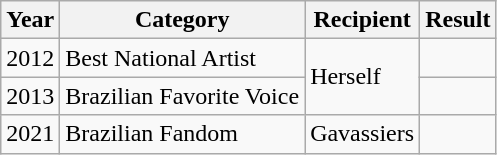<table class="wikitable">
<tr>
<th>Year</th>
<th>Category</th>
<th>Recipient</th>
<th>Result</th>
</tr>
<tr>
<td>2012</td>
<td>Best National Artist</td>
<td rowspan=2>Herself</td>
<td></td>
</tr>
<tr>
<td>2013</td>
<td>Brazilian Favorite Voice</td>
<td></td>
</tr>
<tr>
<td>2021</td>
<td>Brazilian Fandom</td>
<td>Gavassiers</td>
<td></td>
</tr>
</table>
